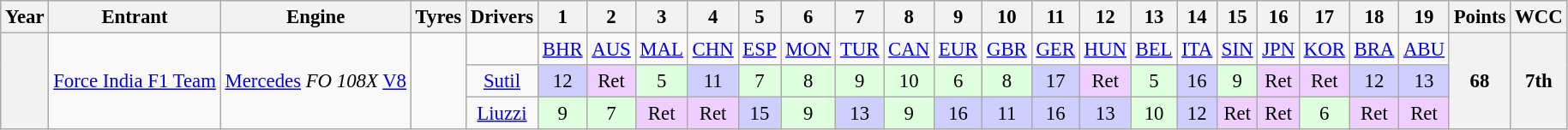<table class="wikitable" style="text-align:center; font-size:95%">
<tr>
<th>Year</th>
<th>Entrant</th>
<th>Engine</th>
<th>Tyres</th>
<th>Drivers</th>
<th>1</th>
<th>2</th>
<th>3</th>
<th>4</th>
<th>5</th>
<th>6</th>
<th>7</th>
<th>8</th>
<th>9</th>
<th>10</th>
<th>11</th>
<th>12</th>
<th>13</th>
<th>14</th>
<th>15</th>
<th>16</th>
<th>17</th>
<th>18</th>
<th>19</th>
<th>Points</th>
<th>WCC</th>
</tr>
<tr>
<th rowspan=3></th>
<td rowspan=3><a href='#'>Force India F1 Team</a></td>
<td rowspan=3><a href='#'>Mercedes</a> <em>FO 108X</em> <a href='#'>V8</a></td>
<td rowspan=3></td>
<td></td>
<td><a href='#'>BHR</a></td>
<td><a href='#'>AUS</a></td>
<td><a href='#'>MAL</a></td>
<td><a href='#'>CHN</a></td>
<td><a href='#'>ESP</a></td>
<td><a href='#'>MON</a></td>
<td><a href='#'>TUR</a></td>
<td><a href='#'>CAN</a></td>
<td><a href='#'>EUR</a></td>
<td><a href='#'>GBR</a></td>
<td><a href='#'>GER</a></td>
<td><a href='#'>HUN</a></td>
<td><a href='#'>BEL</a></td>
<td><a href='#'>ITA</a></td>
<td><a href='#'>SIN</a></td>
<td><a href='#'>JPN</a></td>
<td><a href='#'>KOR</a></td>
<td><a href='#'>BRA</a></td>
<td><a href='#'>ABU</a></td>
<th rowspan=3>68</th>
<th rowspan=3>7th</th>
</tr>
<tr>
<td><a href='#'>Sutil</a></td>
<td style="background:#CFCFFF;">12</td>
<td style="background:#EFCFFF;">Ret</td>
<td style="background:#DFFFDF;">5</td>
<td style="background:#CFCFFF;">11</td>
<td style="background:#DFFFDF;">7</td>
<td style="background:#DFFFDF;">8</td>
<td style="background:#DFFFDF;">9</td>
<td style="background:#DFFFDF;">10</td>
<td style="background:#DFFFDF;">6</td>
<td style="background:#DFFFDF;">8</td>
<td style="background:#CFCFFF;">17</td>
<td style="background:#EFCFFF;">Ret</td>
<td style="background:#DFFFDF;">5</td>
<td style="background:#CFCFFF;">16</td>
<td style="background:#DFFFDF;">9</td>
<td style="background:#EFCFFF;">Ret</td>
<td style="background:#EFCFFF;">Ret</td>
<td style="background:#CFCFFF;">12</td>
<td style="background:#CFCFFF;">13</td>
</tr>
<tr>
<td><a href='#'>Liuzzi</a></td>
<td style="background:#DFFFDF;">9</td>
<td style="background:#DFFFDF;">7</td>
<td style="background:#EFCFFF;">Ret</td>
<td style="background:#EFCFFF;">Ret</td>
<td style="background:#CFCFFF;">15</td>
<td style="background:#DFFFDF;">9</td>
<td style="background:#CFCFFF;">13</td>
<td style="background:#DFFFDF;">9</td>
<td style="background:#CFCFFF;">16</td>
<td style="background:#CFCFFF;">11</td>
<td style="background:#CFCFFF;">16</td>
<td style="background:#CFCFFF;">13</td>
<td style="background:#DFFFDF;">10</td>
<td style="background:#CFCFFF;">12</td>
<td style="background:#EFCFFF;">Ret</td>
<td style="background:#EFCFFF;">Ret</td>
<td style="background:#DFFFDF;">6</td>
<td style="background:#EFCFFF;">Ret</td>
<td style="background:#EFCFFF;">Ret</td>
</tr>
</table>
